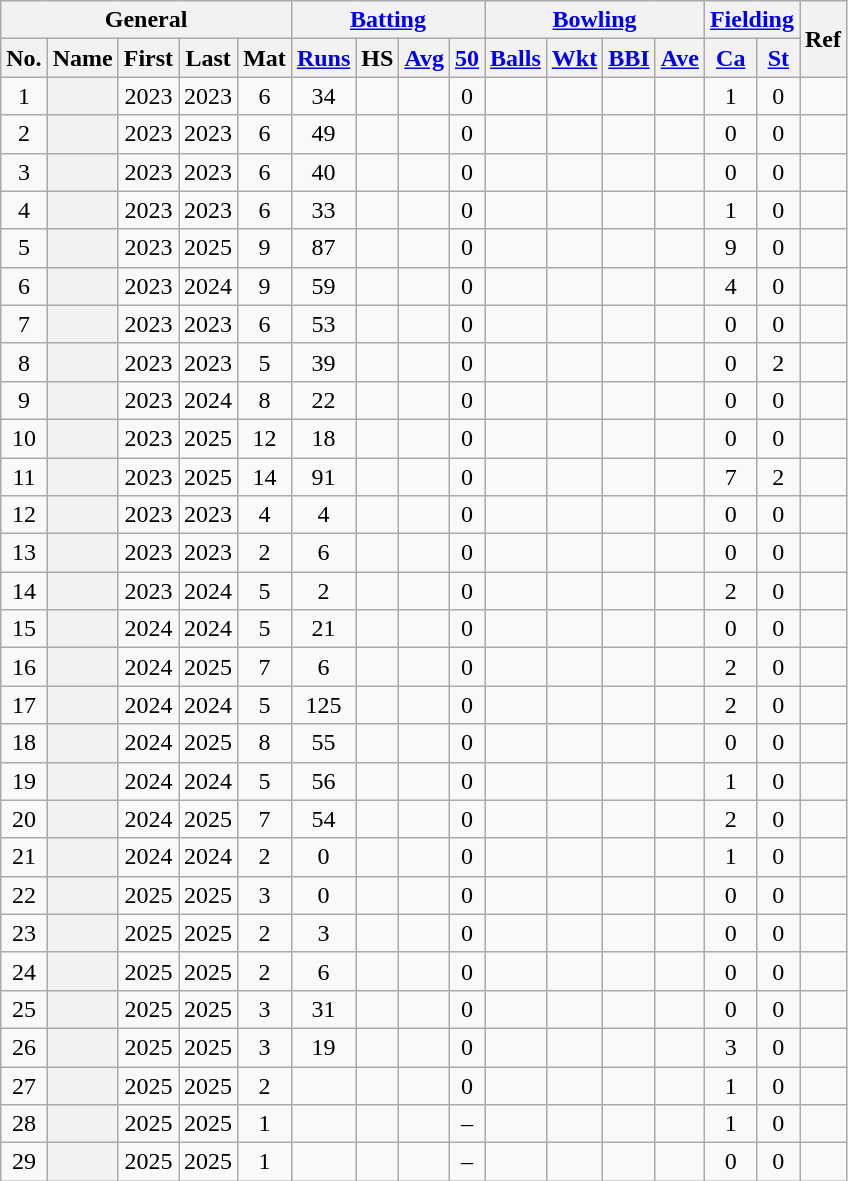<table class="wikitable plainrowheaders sortable">
<tr align="center">
<th scope="col" colspan=5 class="unsortable">General</th>
<th scope="col" colspan=4 class="unsortable"><a href='#'>Batting</a></th>
<th scope="col" colspan=4 class="unsortable"><a href='#'>Bowling</a></th>
<th scope="col" colspan=2 class="unsortable"><a href='#'>Fielding</a></th>
<th scope="col" rowspan=2 class="unsortable">Ref</th>
</tr>
<tr align="center">
<th scope="col">No.</th>
<th scope="col">Name</th>
<th scope="col">First</th>
<th scope="col">Last</th>
<th scope="col">Mat</th>
<th scope="col"><a href='#'>Runs</a></th>
<th scope="col">HS</th>
<th scope="col"><a href='#'>Avg</a></th>
<th scope="col"><a href='#'>50</a></th>
<th scope="col"><a href='#'>Balls</a></th>
<th scope="col"><a href='#'>Wkt</a></th>
<th scope="col"><a href='#'>BBI</a></th>
<th scope="col"><a href='#'>Ave</a></th>
<th scope="col"><a href='#'>Ca</a></th>
<th scope="col"><a href='#'>St</a></th>
</tr>
<tr align="center">
<td>1</td>
<th scope="row"></th>
<td>2023</td>
<td>2023</td>
<td>6</td>
<td>34</td>
<td></td>
<td></td>
<td>0</td>
<td></td>
<td></td>
<td></td>
<td></td>
<td>1</td>
<td>0</td>
<td></td>
</tr>
<tr align="center">
<td>2</td>
<th scope="row"></th>
<td>2023</td>
<td>2023</td>
<td>6</td>
<td>49</td>
<td></td>
<td></td>
<td>0</td>
<td></td>
<td></td>
<td></td>
<td></td>
<td>0</td>
<td>0</td>
<td></td>
</tr>
<tr align="center">
<td>3</td>
<th scope="row"></th>
<td>2023</td>
<td>2023</td>
<td>6</td>
<td>40</td>
<td></td>
<td></td>
<td>0</td>
<td></td>
<td></td>
<td></td>
<td></td>
<td>0</td>
<td>0</td>
<td></td>
</tr>
<tr align="center">
<td>4</td>
<th scope="row"></th>
<td>2023</td>
<td>2023</td>
<td>6</td>
<td>33</td>
<td></td>
<td></td>
<td>0</td>
<td></td>
<td></td>
<td></td>
<td></td>
<td>1</td>
<td>0</td>
<td></td>
</tr>
<tr align="center">
<td>5</td>
<th scope="row"></th>
<td>2023</td>
<td>2025</td>
<td>9</td>
<td>87</td>
<td></td>
<td></td>
<td>0</td>
<td></td>
<td></td>
<td></td>
<td></td>
<td>9</td>
<td>0</td>
<td></td>
</tr>
<tr align="center">
<td>6</td>
<th scope="row"></th>
<td>2023</td>
<td>2024</td>
<td>9</td>
<td>59</td>
<td></td>
<td></td>
<td>0</td>
<td></td>
<td></td>
<td></td>
<td></td>
<td>4</td>
<td>0</td>
<td></td>
</tr>
<tr align="center">
<td>7</td>
<th scope="row"></th>
<td>2023</td>
<td>2023</td>
<td>6</td>
<td>53</td>
<td></td>
<td></td>
<td>0</td>
<td></td>
<td></td>
<td></td>
<td></td>
<td>0</td>
<td>0</td>
<td></td>
</tr>
<tr align="center">
<td>8</td>
<th scope="row"></th>
<td>2023</td>
<td>2023</td>
<td>5</td>
<td>39</td>
<td></td>
<td></td>
<td>0</td>
<td></td>
<td></td>
<td></td>
<td></td>
<td>0</td>
<td>2</td>
<td></td>
</tr>
<tr align="center">
<td>9</td>
<th scope="row"></th>
<td>2023</td>
<td>2024</td>
<td>8</td>
<td>22</td>
<td></td>
<td></td>
<td>0</td>
<td></td>
<td></td>
<td></td>
<td></td>
<td>0</td>
<td>0</td>
<td></td>
</tr>
<tr align="center">
<td>10</td>
<th scope="row"></th>
<td>2023</td>
<td>2025</td>
<td>12</td>
<td>18</td>
<td></td>
<td></td>
<td>0</td>
<td></td>
<td></td>
<td></td>
<td></td>
<td>0</td>
<td>0</td>
<td></td>
</tr>
<tr align="center">
<td>11</td>
<th scope="row"></th>
<td>2023</td>
<td>2025</td>
<td>14</td>
<td>91</td>
<td></td>
<td></td>
<td>0</td>
<td></td>
<td></td>
<td></td>
<td></td>
<td>7</td>
<td>2</td>
<td></td>
</tr>
<tr align="center">
<td>12</td>
<th scope="row"></th>
<td>2023</td>
<td>2023</td>
<td>4</td>
<td>4</td>
<td></td>
<td></td>
<td>0</td>
<td></td>
<td></td>
<td></td>
<td></td>
<td>0</td>
<td>0</td>
<td></td>
</tr>
<tr align="center">
<td>13</td>
<th scope="row"></th>
<td>2023</td>
<td>2023</td>
<td>2</td>
<td>6</td>
<td></td>
<td></td>
<td>0</td>
<td></td>
<td></td>
<td></td>
<td></td>
<td>0</td>
<td>0</td>
<td></td>
</tr>
<tr align="center">
<td>14</td>
<th scope="row"></th>
<td>2023</td>
<td>2024</td>
<td>5</td>
<td>2</td>
<td></td>
<td></td>
<td>0</td>
<td></td>
<td></td>
<td></td>
<td></td>
<td>2</td>
<td>0</td>
<td></td>
</tr>
<tr align="center">
<td>15</td>
<th scope="row"></th>
<td>2024</td>
<td>2024</td>
<td>5</td>
<td>21</td>
<td></td>
<td></td>
<td>0</td>
<td></td>
<td></td>
<td></td>
<td></td>
<td>0</td>
<td>0</td>
<td></td>
</tr>
<tr align="center">
<td>16</td>
<th scope="row"></th>
<td>2024</td>
<td>2025</td>
<td>7</td>
<td>6</td>
<td></td>
<td></td>
<td>0</td>
<td></td>
<td></td>
<td></td>
<td></td>
<td>2</td>
<td>0</td>
<td></td>
</tr>
<tr align="center">
<td>17</td>
<th scope="row"></th>
<td>2024</td>
<td>2024</td>
<td>5</td>
<td>125</td>
<td></td>
<td></td>
<td>0</td>
<td></td>
<td></td>
<td></td>
<td></td>
<td>2</td>
<td>0</td>
<td></td>
</tr>
<tr align="center">
<td>18</td>
<th scope="row"></th>
<td>2024</td>
<td>2025</td>
<td>8</td>
<td>55</td>
<td></td>
<td></td>
<td>0</td>
<td></td>
<td></td>
<td></td>
<td></td>
<td>0</td>
<td>0</td>
<td></td>
</tr>
<tr align="center">
<td>19</td>
<th scope="row"></th>
<td>2024</td>
<td>2024</td>
<td>5</td>
<td>56</td>
<td></td>
<td></td>
<td>0</td>
<td></td>
<td></td>
<td></td>
<td></td>
<td>1</td>
<td>0</td>
<td></td>
</tr>
<tr align="center">
<td>20</td>
<th scope="row"></th>
<td>2024</td>
<td>2025</td>
<td>7</td>
<td>54</td>
<td></td>
<td></td>
<td>0</td>
<td></td>
<td></td>
<td></td>
<td></td>
<td>2</td>
<td>0</td>
<td></td>
</tr>
<tr align="center">
<td>21</td>
<th scope="row"></th>
<td>2024</td>
<td>2024</td>
<td>2</td>
<td>0</td>
<td></td>
<td></td>
<td>0</td>
<td></td>
<td></td>
<td></td>
<td></td>
<td>1</td>
<td>0</td>
<td></td>
</tr>
<tr align="center">
<td>22</td>
<th scope="row"></th>
<td>2025</td>
<td>2025</td>
<td>3</td>
<td>0</td>
<td></td>
<td></td>
<td>0</td>
<td></td>
<td></td>
<td></td>
<td></td>
<td>0</td>
<td>0</td>
<td></td>
</tr>
<tr align="center">
<td>23</td>
<th scope="row"></th>
<td>2025</td>
<td>2025</td>
<td>2</td>
<td>3</td>
<td></td>
<td></td>
<td>0</td>
<td></td>
<td></td>
<td></td>
<td></td>
<td>0</td>
<td>0</td>
<td></td>
</tr>
<tr align="center">
<td>24</td>
<th scope="row"></th>
<td>2025</td>
<td>2025</td>
<td>2</td>
<td>6</td>
<td></td>
<td></td>
<td>0</td>
<td></td>
<td></td>
<td></td>
<td></td>
<td>0</td>
<td>0</td>
<td></td>
</tr>
<tr align="center">
<td>25</td>
<th scope="row"></th>
<td>2025</td>
<td>2025</td>
<td>3</td>
<td>31</td>
<td></td>
<td></td>
<td>0</td>
<td></td>
<td></td>
<td></td>
<td></td>
<td>0</td>
<td>0</td>
<td></td>
</tr>
<tr align="center">
<td>26</td>
<th scope="row"></th>
<td>2025</td>
<td>2025</td>
<td>3</td>
<td>19</td>
<td></td>
<td></td>
<td>0</td>
<td></td>
<td></td>
<td></td>
<td></td>
<td>3</td>
<td>0</td>
<td></td>
</tr>
<tr align="center">
<td>27</td>
<th scope="row"></th>
<td>2025</td>
<td>2025</td>
<td>2</td>
<td></td>
<td></td>
<td></td>
<td>0</td>
<td></td>
<td></td>
<td></td>
<td></td>
<td>1</td>
<td>0</td>
<td></td>
</tr>
<tr align="center">
<td>28</td>
<th scope="row"></th>
<td>2025</td>
<td>2025</td>
<td>1</td>
<td></td>
<td></td>
<td></td>
<td>–</td>
<td></td>
<td></td>
<td></td>
<td></td>
<td>1</td>
<td>0</td>
<td></td>
</tr>
<tr align="center">
<td>29</td>
<th scope="row"></th>
<td>2025</td>
<td>2025</td>
<td>1</td>
<td></td>
<td></td>
<td></td>
<td>–</td>
<td></td>
<td></td>
<td></td>
<td></td>
<td>0</td>
<td>0</td>
<td></td>
</tr>
</table>
